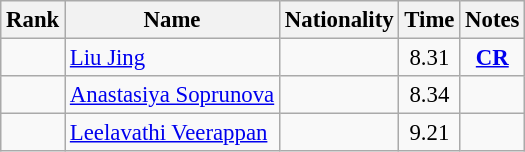<table class="wikitable sortable" style="text-align:center;font-size:95%">
<tr>
<th>Rank</th>
<th>Name</th>
<th>Nationality</th>
<th>Time</th>
<th>Notes</th>
</tr>
<tr>
<td></td>
<td align=left><a href='#'>Liu Jing</a></td>
<td align=left></td>
<td>8.31</td>
<td><strong><a href='#'>CR</a></strong></td>
</tr>
<tr>
<td></td>
<td align=left><a href='#'>Anastasiya Soprunova</a></td>
<td align=left></td>
<td>8.34</td>
<td></td>
</tr>
<tr>
<td></td>
<td align=left><a href='#'>Leelavathi Veerappan</a></td>
<td align=left></td>
<td>9.21</td>
<td></td>
</tr>
</table>
